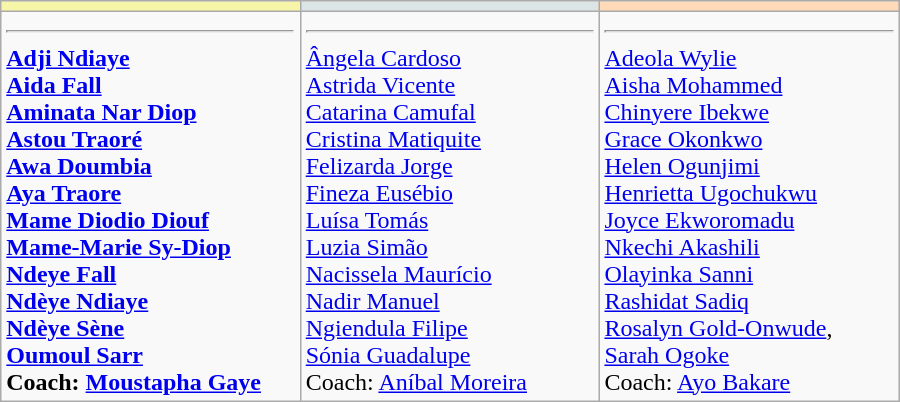<table width="600" class="wikitable">
<tr style="text-align:center;">
<td width="200" bgcolor="#F7F6A8"><strong></strong></td>
<td width="200" bgcolor="#DCE5E5"><strong></strong></td>
<td width="200" bgcolor="#FFDAB9"><strong></strong></td>
</tr>
<tr valign=top>
<td><strong> <hr> <a href='#'>Adji Ndiaye</a><br> <a href='#'>Aida Fall</a><br> <a href='#'>Aminata Nar Diop</a><br> <a href='#'>Astou Traoré</a><br> <a href='#'>Awa Doumbia</a><br> <a href='#'>Aya Traore</a><br> <a href='#'>Mame Diodio Diouf</a><br> <a href='#'>Mame-Marie Sy-Diop</a><br> <a href='#'>Ndeye Fall</a><br> <a href='#'>Ndèye Ndiaye</a><br> <a href='#'>Ndèye Sène</a><br> <a href='#'>Oumoul Sarr</a><br> Coach: <a href='#'>Moustapha Gaye</a><br> </strong></td>
<td> <hr> <a href='#'>Ângela Cardoso</a><br> <a href='#'>Astrida Vicente</a><br> <a href='#'>Catarina Camufal</a><br> <a href='#'>Cristina Matiquite</a><br> <a href='#'>Felizarda Jorge</a><br> <a href='#'>Fineza Eusébio</a><br> <a href='#'>Luísa Tomás</a><br> <a href='#'>Luzia Simão</a><br> <a href='#'>Nacissela Maurício</a><br> <a href='#'>Nadir Manuel</a><br> <a href='#'>Ngiendula Filipe</a><br> <a href='#'>Sónia Guadalupe</a><br> Coach: <a href='#'>Aníbal Moreira</a><br></td>
<td> <hr> <a href='#'>Adeola Wylie</a><br> <a href='#'>Aisha Mohammed</a><br> <a href='#'>Chinyere Ibekwe</a><br> <a href='#'>Grace Okonkwo</a><br> <a href='#'>Helen Ogunjimi</a><br> <a href='#'>Henrietta Ugochukwu</a><br> <a href='#'>Joyce Ekworomadu</a><br> <a href='#'>Nkechi Akashili</a><br> <a href='#'>Olayinka Sanni</a><br> <a href='#'>Rashidat Sadiq</a><br> <a href='#'>Rosalyn Gold-Onwude</a>,<br> <a href='#'>Sarah Ogoke</a><br> Coach: <a href='#'>Ayo Bakare</a><br></td>
</tr>
</table>
